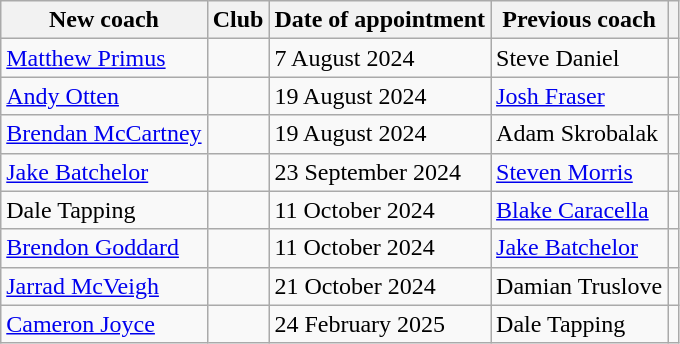<table class="wikitable">
<tr>
<th>New coach</th>
<th>Club</th>
<th>Date of appointment</th>
<th class=unsortable>Previous coach</th>
<th class=unsortable></th>
</tr>
<tr>
<td><a href='#'>Matthew Primus</a></td>
<td></td>
<td>7 August 2024</td>
<td>Steve Daniel</td>
<td align=center></td>
</tr>
<tr>
<td><a href='#'>Andy Otten</a></td>
<td></td>
<td>19 August 2024</td>
<td><a href='#'>Josh Fraser</a></td>
<td align=center></td>
</tr>
<tr>
<td><a href='#'>Brendan McCartney</a></td>
<td></td>
<td>19 August 2024</td>
<td>Adam Skrobalak</td>
<td align=center></td>
</tr>
<tr>
<td><a href='#'>Jake Batchelor</a></td>
<td></td>
<td>23 September 2024</td>
<td><a href='#'>Steven Morris</a></td>
<td align=center></td>
</tr>
<tr>
<td>Dale Tapping</td>
<td></td>
<td>11 October 2024</td>
<td><a href='#'>Blake Caracella</a></td>
<td align=center></td>
</tr>
<tr>
<td><a href='#'>Brendon Goddard</a></td>
<td></td>
<td>11 October 2024</td>
<td><a href='#'>Jake Batchelor</a></td>
<td align=center></td>
</tr>
<tr>
<td><a href='#'>Jarrad McVeigh</a></td>
<td></td>
<td>21 October 2024</td>
<td>Damian Truslove</td>
<td align=center></td>
</tr>
<tr>
<td><a href='#'>Cameron Joyce</a></td>
<td></td>
<td>24 February 2025</td>
<td>Dale Tapping</td>
<td align=center></td>
</tr>
</table>
